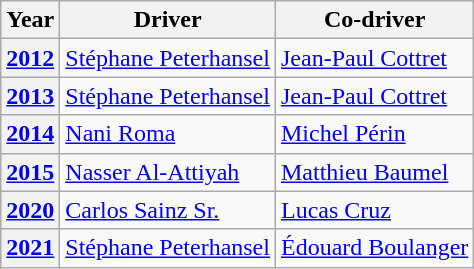<table class="wikitable" style="font-size:100%;">
<tr>
<th>Year</th>
<th>Driver</th>
<th>Co-driver</th>
</tr>
<tr>
<th><a href='#'>2012</a></th>
<td> <a href='#'>Stéphane Peterhansel</a></td>
<td> <a href='#'>Jean-Paul Cottret</a></td>
</tr>
<tr>
<th><a href='#'>2013</a></th>
<td> <a href='#'>Stéphane Peterhansel</a></td>
<td> <a href='#'>Jean-Paul Cottret</a></td>
</tr>
<tr>
<th><a href='#'>2014</a></th>
<td> <a href='#'>Nani Roma</a></td>
<td> <a href='#'>Michel Périn</a></td>
</tr>
<tr>
<th><a href='#'>2015</a></th>
<td> <a href='#'>Nasser Al-Attiyah</a></td>
<td> <a href='#'>Matthieu Baumel</a></td>
</tr>
<tr>
<th><a href='#'>2020</a></th>
<td> <a href='#'>Carlos Sainz Sr.</a></td>
<td> <a href='#'>Lucas Cruz</a></td>
</tr>
<tr>
<th><a href='#'>2021</a></th>
<td> <a href='#'>Stéphane Peterhansel</a></td>
<td> <a href='#'>Édouard Boulanger</a></td>
</tr>
</table>
